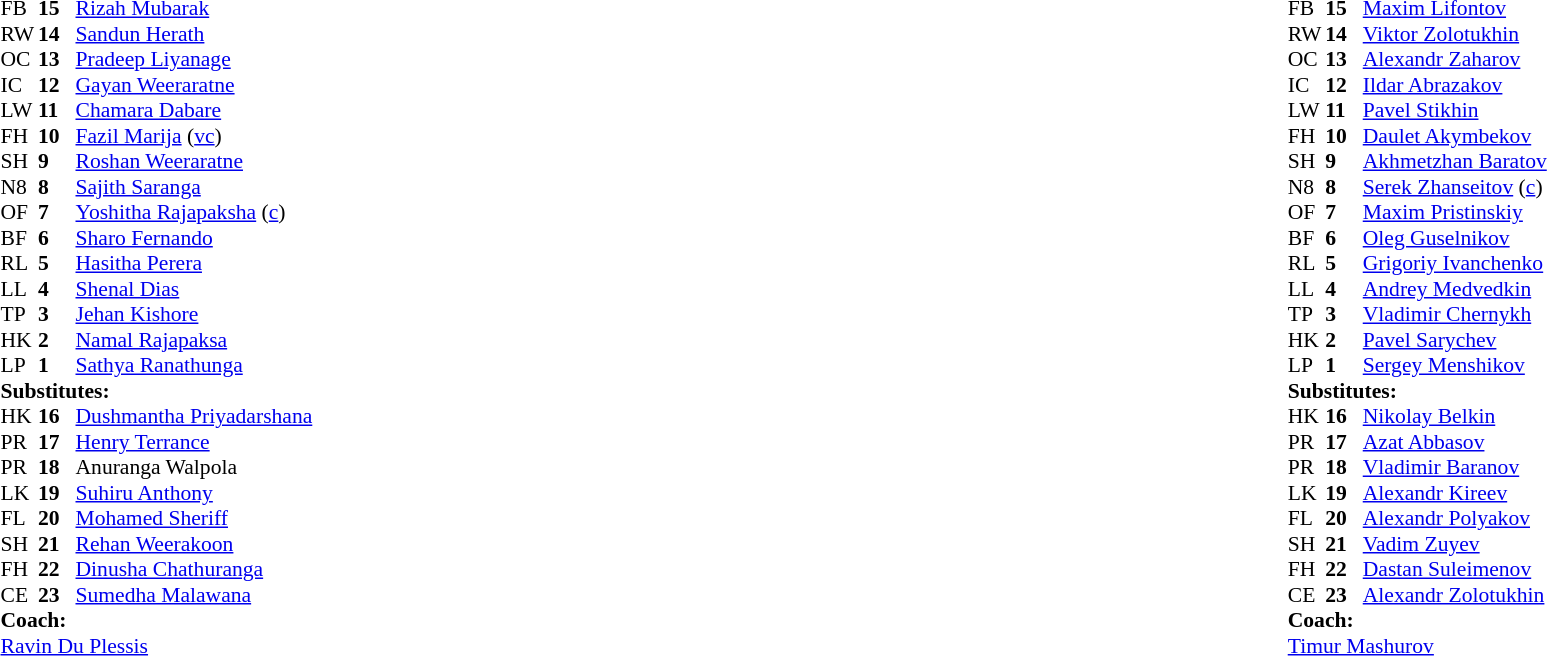<table style="width:100%;">
<tr>
<td style="vertical-align:top; width:50%;"><br><table style="font-size: 90%" cellspacing="0" cellpadding="0">
<tr>
<th width="25"></th>
<th width="25"></th>
</tr>
<tr>
<td>FB</td>
<td><strong>15</strong></td>
<td><a href='#'>Rizah Mubarak</a></td>
<td></td>
<td></td>
</tr>
<tr>
<td>RW</td>
<td><strong>14</strong></td>
<td><a href='#'>Sandun Herath</a></td>
</tr>
<tr>
<td>OC</td>
<td><strong>13</strong></td>
<td><a href='#'>Pradeep Liyanage</a></td>
</tr>
<tr>
<td>IC</td>
<td><strong>12</strong></td>
<td><a href='#'>Gayan Weeraratne</a></td>
<td></td>
<td></td>
</tr>
<tr>
<td>LW</td>
<td><strong>11</strong></td>
<td><a href='#'>Chamara Dabare</a></td>
</tr>
<tr>
<td>FH</td>
<td><strong>10</strong></td>
<td><a href='#'>Fazil Marija</a> (<a href='#'>vc</a>)</td>
<td></td>
<td></td>
</tr>
<tr>
<td>SH</td>
<td><strong>9</strong></td>
<td><a href='#'>Roshan Weeraratne</a></td>
</tr>
<tr>
<td>N8</td>
<td><strong>8</strong></td>
<td><a href='#'>Sajith Saranga</a></td>
</tr>
<tr>
<td>OF</td>
<td><strong>7</strong></td>
<td><a href='#'>Yoshitha Rajapaksha</a> (<a href='#'>c</a>)</td>
</tr>
<tr>
<td>BF</td>
<td><strong>6</strong></td>
<td><a href='#'>Sharo Fernando</a></td>
<td></td>
<td></td>
</tr>
<tr>
<td>RL</td>
<td><strong>5</strong></td>
<td><a href='#'>Hasitha Perera</a></td>
<td></td>
<td></td>
</tr>
<tr>
<td>LL</td>
<td><strong>4</strong></td>
<td><a href='#'>Shenal Dias</a></td>
</tr>
<tr>
<td>TP</td>
<td><strong>3</strong></td>
<td><a href='#'>Jehan Kishore</a></td>
<td></td>
<td></td>
</tr>
<tr>
<td>HK</td>
<td><strong>2</strong></td>
<td><a href='#'>Namal Rajapaksa</a></td>
<td></td>
<td></td>
</tr>
<tr>
<td>LP</td>
<td><strong>1</strong></td>
<td><a href='#'>Sathya Ranathunga</a></td>
<td></td>
<td></td>
</tr>
<tr>
<td colspan=3><strong>Substitutes:</strong></td>
</tr>
<tr>
<td>HK</td>
<td><strong>16</strong></td>
<td><a href='#'>Dushmantha Priyadarshana</a></td>
<td></td>
<td></td>
</tr>
<tr>
<td>PR</td>
<td><strong>17</strong></td>
<td><a href='#'>Henry Terrance</a></td>
<td></td>
<td></td>
</tr>
<tr>
<td>PR</td>
<td><strong>18</strong></td>
<td>Anuranga Walpola</td>
<td></td>
<td></td>
</tr>
<tr>
<td>LK</td>
<td><strong>19</strong></td>
<td><a href='#'>Suhiru Anthony</a></td>
<td></td>
<td></td>
</tr>
<tr>
<td>FL</td>
<td><strong>20</strong></td>
<td><a href='#'>Mohamed Sheriff</a></td>
<td></td>
<td></td>
</tr>
<tr>
<td>SH</td>
<td><strong>21</strong></td>
<td><a href='#'>Rehan Weerakoon</a></td>
<td></td>
<td></td>
</tr>
<tr>
<td>FH</td>
<td><strong>22</strong></td>
<td><a href='#'>Dinusha Chathuranga</a></td>
<td></td>
<td></td>
</tr>
<tr>
<td>CE</td>
<td><strong>23</strong></td>
<td><a href='#'>Sumedha Malawana</a></td>
<td></td>
<td></td>
</tr>
<tr>
<td colspan="3"><strong>Coach:</strong></td>
</tr>
<tr>
<td colspan="4"> <a href='#'>Ravin Du Plessis</a></td>
</tr>
</table>
</td>
<td style="vertical-align:top; width:50%;"><br><table cellspacing="0" cellpadding="0" style="font-size:90%; margin:auto;">
<tr>
<th width="25"></th>
<th width="25"></th>
</tr>
<tr>
<td>FB</td>
<td><strong>15</strong></td>
<td><a href='#'>Maxim Lifontov</a></td>
</tr>
<tr>
<td>RW</td>
<td><strong>14</strong></td>
<td><a href='#'>Viktor Zolotukhin</a></td>
</tr>
<tr>
<td>OC</td>
<td><strong>13</strong></td>
<td><a href='#'>Alexandr Zaharov</a></td>
<td></td>
<td></td>
</tr>
<tr>
<td>IC</td>
<td><strong>12</strong></td>
<td><a href='#'>Ildar Abrazakov</a></td>
</tr>
<tr>
<td>LW</td>
<td><strong>11</strong></td>
<td><a href='#'>Pavel Stikhin</a></td>
<td></td>
<td></td>
</tr>
<tr>
<td>FH</td>
<td><strong>10</strong></td>
<td><a href='#'>Daulet Akymbekov</a></td>
</tr>
<tr>
<td>SH</td>
<td><strong>9</strong></td>
<td><a href='#'>Akhmetzhan Baratov</a></td>
</tr>
<tr>
<td>N8</td>
<td><strong>8</strong></td>
<td><a href='#'>Serek Zhanseitov</a> (<a href='#'>c</a>)</td>
</tr>
<tr>
<td>OF</td>
<td><strong>7</strong></td>
<td><a href='#'>Maxim Pristinskiy</a></td>
<td></td>
<td></td>
</tr>
<tr>
<td>BF</td>
<td><strong>6</strong></td>
<td><a href='#'>Oleg Guselnikov</a></td>
</tr>
<tr>
<td>RL</td>
<td><strong>5</strong></td>
<td><a href='#'>Grigoriy Ivanchenko</a></td>
<td></td>
<td>  </td>
</tr>
<tr>
<td>LL</td>
<td><strong>4</strong></td>
<td><a href='#'>Andrey Medvedkin</a></td>
</tr>
<tr>
<td>TP</td>
<td><strong>3</strong></td>
<td><a href='#'>Vladimir Chernykh</a></td>
<td></td>
<td></td>
</tr>
<tr>
<td>HK</td>
<td><strong>2</strong></td>
<td><a href='#'>Pavel Sarychev</a></td>
<td></td>
<td></td>
</tr>
<tr>
<td>LP</td>
<td><strong>1</strong></td>
<td><a href='#'>Sergey Menshikov</a></td>
</tr>
<tr>
<td colspan=3><strong>Substitutes:</strong></td>
</tr>
<tr>
<td>HK</td>
<td><strong>16</strong></td>
<td><a href='#'>Nikolay Belkin</a></td>
<td></td>
<td></td>
</tr>
<tr>
<td>PR</td>
<td><strong>17</strong></td>
<td><a href='#'>Azat Abbasov</a></td>
<td></td>
<td> </td>
</tr>
<tr>
<td>PR</td>
<td><strong>18</strong></td>
<td><a href='#'>Vladimir Baranov</a></td>
<td></td>
<td></td>
</tr>
<tr>
<td>LK</td>
<td><strong>19</strong></td>
<td><a href='#'>Alexandr Kireev</a></td>
<td></td>
<td></td>
</tr>
<tr>
<td>FL</td>
<td><strong>20</strong></td>
<td><a href='#'>Alexandr Polyakov</a></td>
<td></td>
<td>  </td>
</tr>
<tr>
<td>SH</td>
<td><strong>21</strong></td>
<td><a href='#'>Vadim Zuyev</a></td>
</tr>
<tr>
<td>FH</td>
<td><strong>22</strong></td>
<td><a href='#'>Dastan Suleimenov</a></td>
<td></td>
<td></td>
</tr>
<tr>
<td>CE</td>
<td><strong>23</strong></td>
<td><a href='#'>Alexandr Zolotukhin</a></td>
<td></td>
<td></td>
</tr>
<tr>
<td colspan="3"><strong>Coach:</strong></td>
</tr>
<tr>
<td colspan="4"> <a href='#'>Timur Mashurov</a></td>
</tr>
</table>
</td>
</tr>
</table>
